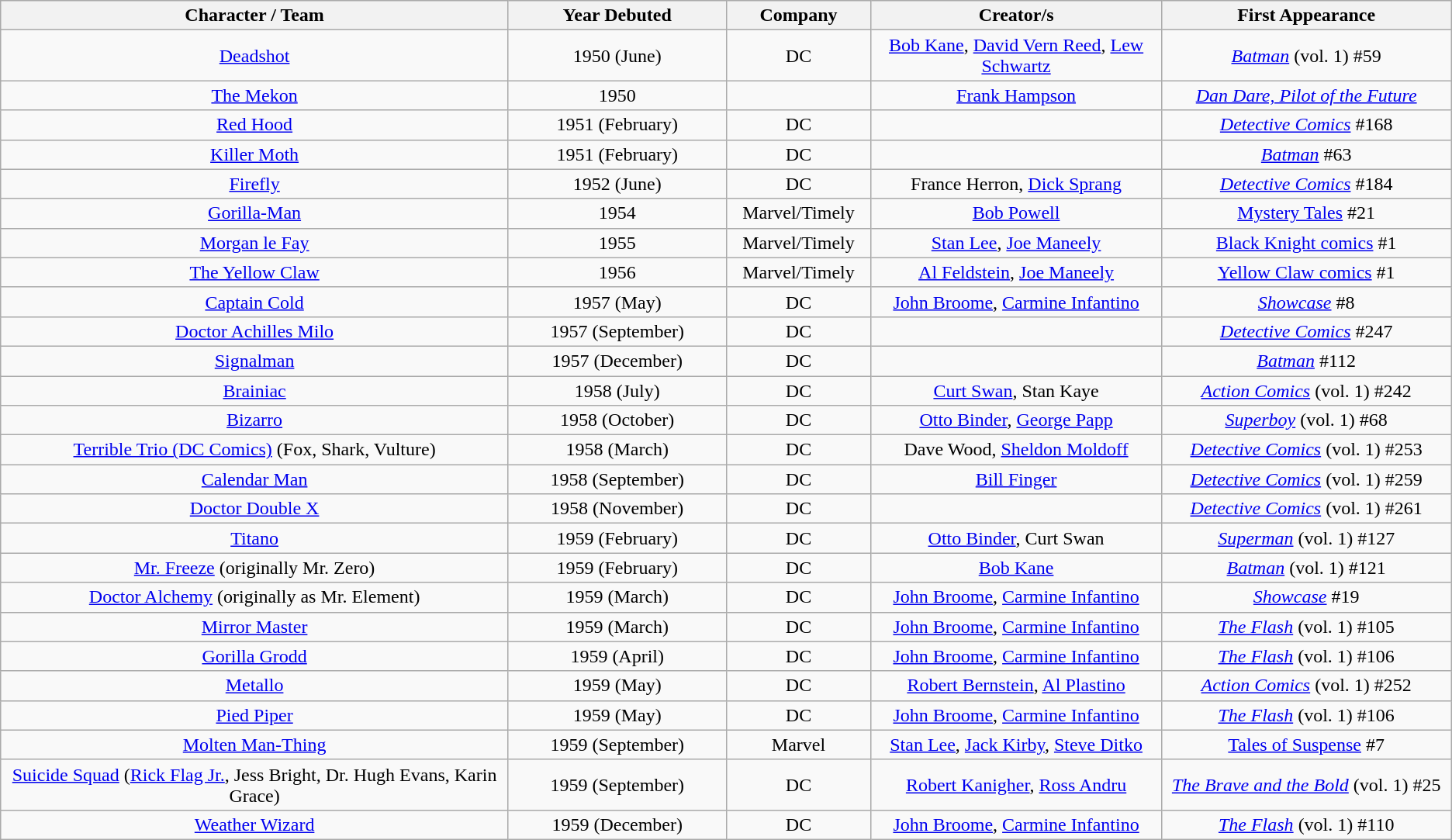<table class="wikitable sortable" ellpadding="3" border="1" cellspacing="0" style="text-align:center;">
<tr style="background:#eeeeee;">
<th style="width:35%;">Character / Team</th>
<th style="width:15%;">Year Debuted</th>
<th style="width:10%;">Company</th>
<th style="width:20%;">Creator/s</th>
<th style="width:20%;">First Appearance</th>
</tr>
<tr>
<td><a href='#'>Deadshot</a></td>
<td>1950 (June)</td>
<td>DC</td>
<td><a href='#'>Bob Kane</a>, <a href='#'>David Vern Reed</a>, <a href='#'>Lew Schwartz</a></td>
<td><em><a href='#'>Batman</a></em> (vol. 1) #59</td>
</tr>
<tr>
<td><a href='#'>The Mekon</a></td>
<td>1950</td>
<td></td>
<td><a href='#'>Frank Hampson</a></td>
<td><em><a href='#'>Dan Dare, Pilot of the Future</a></em></td>
</tr>
<tr>
<td><a href='#'>Red Hood</a></td>
<td>1951 (February)</td>
<td>DC</td>
<td></td>
<td><em><a href='#'>Detective Comics</a></em> #168</td>
</tr>
<tr>
<td><a href='#'>Killer Moth</a></td>
<td>1951 (February)</td>
<td>DC</td>
<td></td>
<td><em><a href='#'>Batman</a></em> #63</td>
</tr>
<tr>
<td><a href='#'>Firefly</a></td>
<td>1952 (June)</td>
<td>DC</td>
<td>France Herron, <a href='#'>Dick Sprang</a></td>
<td><em><a href='#'>Detective Comics</a></em> #184</td>
</tr>
<tr>
<td><a href='#'>Gorilla-Man</a></td>
<td>1954</td>
<td>Marvel/Timely</td>
<td><a href='#'>Bob Powell</a></td>
<td><a href='#'>Mystery Tales</a> #21</td>
</tr>
<tr>
<td><a href='#'>Morgan le Fay</a></td>
<td>1955</td>
<td>Marvel/Timely</td>
<td><a href='#'>Stan Lee</a>, <a href='#'>Joe Maneely</a></td>
<td><a href='#'>Black Knight comics</a> #1</td>
</tr>
<tr>
<td><a href='#'>The Yellow Claw</a></td>
<td>1956</td>
<td>Marvel/Timely</td>
<td><a href='#'>Al Feldstein</a>, <a href='#'>Joe Maneely</a></td>
<td><a href='#'>Yellow Claw comics</a> #1</td>
</tr>
<tr>
<td><a href='#'>Captain Cold</a></td>
<td>1957 (May)</td>
<td>DC</td>
<td><a href='#'>John Broome</a>, <a href='#'>Carmine Infantino</a></td>
<td><em><a href='#'>Showcase</a></em> #8</td>
</tr>
<tr>
<td><a href='#'>Doctor Achilles Milo</a></td>
<td>1957 (September)</td>
<td>DC</td>
<td></td>
<td><em><a href='#'>Detective Comics</a></em> #247</td>
</tr>
<tr>
<td><a href='#'>Signalman</a></td>
<td>1957 (December)</td>
<td>DC</td>
<td></td>
<td><em><a href='#'>Batman</a></em> #112</td>
</tr>
<tr>
<td><a href='#'>Brainiac</a></td>
<td>1958 (July)</td>
<td>DC</td>
<td><a href='#'>Curt Swan</a>, Stan Kaye</td>
<td><em><a href='#'>Action Comics</a></em> (vol. 1) #242</td>
</tr>
<tr>
<td><a href='#'>Bizarro</a></td>
<td>1958 (October)</td>
<td>DC</td>
<td><a href='#'>Otto Binder</a>, <a href='#'>George Papp</a></td>
<td><em><a href='#'>Superboy</a></em> (vol. 1) #68</td>
</tr>
<tr>
<td><a href='#'>Terrible Trio (DC Comics)</a> (Fox, Shark, Vulture)</td>
<td>1958 (March)</td>
<td>DC</td>
<td>Dave Wood, <a href='#'>Sheldon Moldoff</a></td>
<td><em><a href='#'>Detective Comics</a></em> (vol. 1) #253</td>
</tr>
<tr>
<td><a href='#'>Calendar Man</a></td>
<td>1958 (September)</td>
<td>DC</td>
<td><a href='#'>Bill Finger</a></td>
<td><em><a href='#'>Detective Comics</a></em> (vol. 1) #259</td>
</tr>
<tr>
<td><a href='#'>Doctor Double X</a></td>
<td>1958 (November)</td>
<td>DC</td>
<td></td>
<td><em><a href='#'>Detective Comics</a></em> (vol. 1) #261</td>
</tr>
<tr>
<td><a href='#'>Titano</a></td>
<td>1959 (February)</td>
<td>DC</td>
<td><a href='#'>Otto Binder</a>, Curt Swan</td>
<td><em><a href='#'>Superman</a></em> (vol. 1) #127</td>
</tr>
<tr>
<td><a href='#'>Mr. Freeze</a> (originally Mr. Zero)</td>
<td>1959 (February)</td>
<td>DC</td>
<td><a href='#'>Bob Kane</a></td>
<td><em><a href='#'>Batman</a></em> (vol. 1) #121</td>
</tr>
<tr>
<td><a href='#'>Doctor Alchemy</a> (originally as Mr. Element)</td>
<td>1959 (March)</td>
<td>DC</td>
<td><a href='#'>John Broome</a>, <a href='#'>Carmine Infantino</a></td>
<td><em><a href='#'>Showcase</a></em> #19</td>
</tr>
<tr>
<td><a href='#'>Mirror Master</a></td>
<td>1959 (March)</td>
<td>DC</td>
<td><a href='#'>John Broome</a>, <a href='#'>Carmine Infantino</a></td>
<td><em><a href='#'>The Flash</a></em> (vol. 1) #105</td>
</tr>
<tr>
<td><a href='#'>Gorilla Grodd</a></td>
<td>1959 (April)</td>
<td>DC</td>
<td><a href='#'>John Broome</a>, <a href='#'>Carmine Infantino</a></td>
<td><em><a href='#'>The Flash</a></em> (vol. 1) #106</td>
</tr>
<tr>
<td><a href='#'>Metallo</a></td>
<td>1959 (May)</td>
<td>DC</td>
<td><a href='#'>Robert Bernstein</a>, <a href='#'>Al Plastino</a></td>
<td><em><a href='#'>Action Comics</a></em> (vol. 1) #252</td>
</tr>
<tr>
<td><a href='#'>Pied Piper</a></td>
<td>1959 (May)</td>
<td>DC</td>
<td><a href='#'>John Broome</a>, <a href='#'>Carmine Infantino</a></td>
<td><em><a href='#'>The Flash</a></em> (vol. 1) #106</td>
</tr>
<tr>
<td><a href='#'>Molten Man-Thing</a></td>
<td>1959 (September)</td>
<td>Marvel</td>
<td><a href='#'>Stan Lee</a>, <a href='#'>Jack Kirby</a>, <a href='#'>Steve Ditko</a></td>
<td><a href='#'>Tales of Suspense</a> #7</td>
</tr>
<tr>
<td><a href='#'>Suicide Squad</a> (<a href='#'>Rick Flag Jr.</a>, Jess Bright, Dr. Hugh Evans, Karin Grace)</td>
<td>1959 (September)</td>
<td>DC</td>
<td><a href='#'>Robert Kanigher</a>, <a href='#'>Ross Andru</a></td>
<td><em><a href='#'>The Brave and the Bold</a></em> (vol. 1) #25</td>
</tr>
<tr>
<td><a href='#'>Weather Wizard</a></td>
<td>1959 (December)</td>
<td>DC</td>
<td><a href='#'>John Broome</a>, <a href='#'>Carmine Infantino</a></td>
<td><em><a href='#'>The Flash</a></em> (vol. 1) #110</td>
</tr>
</table>
